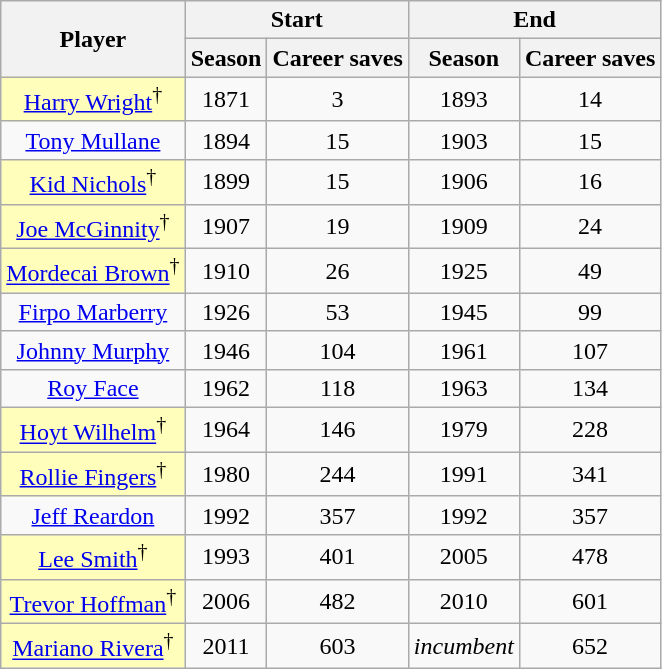<table class="wikitable" style="text-align:center;">
<tr>
<th rowspan=2>Player</th>
<th colspan=2>Start</th>
<th colspan=2>End</th>
</tr>
<tr>
<th>Season</th>
<th>Career saves</th>
<th>Season</th>
<th>Career saves</th>
</tr>
<tr>
<td style="background:#ffb;"><a href='#'>Harry Wright</a><sup>†</sup></td>
<td>1871</td>
<td>3</td>
<td>1893</td>
<td>14</td>
</tr>
<tr>
<td><a href='#'>Tony Mullane</a></td>
<td>1894</td>
<td>15</td>
<td>1903</td>
<td>15</td>
</tr>
<tr>
<td style="background:#ffb;"><a href='#'>Kid Nichols</a><sup>†</sup></td>
<td>1899</td>
<td>15</td>
<td>1906</td>
<td>16</td>
</tr>
<tr>
<td style="background:#ffb;"><a href='#'>Joe McGinnity</a><sup>†</sup></td>
<td>1907</td>
<td>19</td>
<td>1909</td>
<td>24</td>
</tr>
<tr>
<td style="background:#ffb;"><a href='#'>Mordecai Brown</a><sup>†</sup></td>
<td>1910</td>
<td>26</td>
<td>1925</td>
<td>49</td>
</tr>
<tr>
<td><a href='#'>Firpo Marberry</a></td>
<td>1926</td>
<td>53</td>
<td>1945</td>
<td>99</td>
</tr>
<tr>
<td><a href='#'>Johnny Murphy</a></td>
<td>1946</td>
<td>104</td>
<td>1961</td>
<td>107</td>
</tr>
<tr>
<td><a href='#'>Roy Face</a></td>
<td>1962</td>
<td>118</td>
<td>1963</td>
<td>134</td>
</tr>
<tr>
<td style="background:#ffb;"><a href='#'>Hoyt Wilhelm</a><sup>†</sup></td>
<td>1964</td>
<td>146</td>
<td>1979</td>
<td>228</td>
</tr>
<tr>
<td style="background:#ffb;"><a href='#'>Rollie Fingers</a><sup>†</sup></td>
<td>1980</td>
<td>244</td>
<td>1991</td>
<td>341</td>
</tr>
<tr>
<td><a href='#'>Jeff Reardon</a></td>
<td>1992</td>
<td>357</td>
<td>1992</td>
<td>357</td>
</tr>
<tr>
<td style="background:#ffb;"><a href='#'>Lee Smith</a><sup>†</sup></td>
<td>1993</td>
<td>401</td>
<td>2005</td>
<td>478</td>
</tr>
<tr>
<td style="background:#ffb;"><a href='#'>Trevor Hoffman</a><sup>†</sup></td>
<td>2006</td>
<td>482</td>
<td>2010</td>
<td>601</td>
</tr>
<tr>
<td style="background:#ffb;"><a href='#'>Mariano Rivera</a><sup>†</sup></td>
<td>2011</td>
<td>603</td>
<td><em>incumbent</em></td>
<td>652</td>
</tr>
</table>
